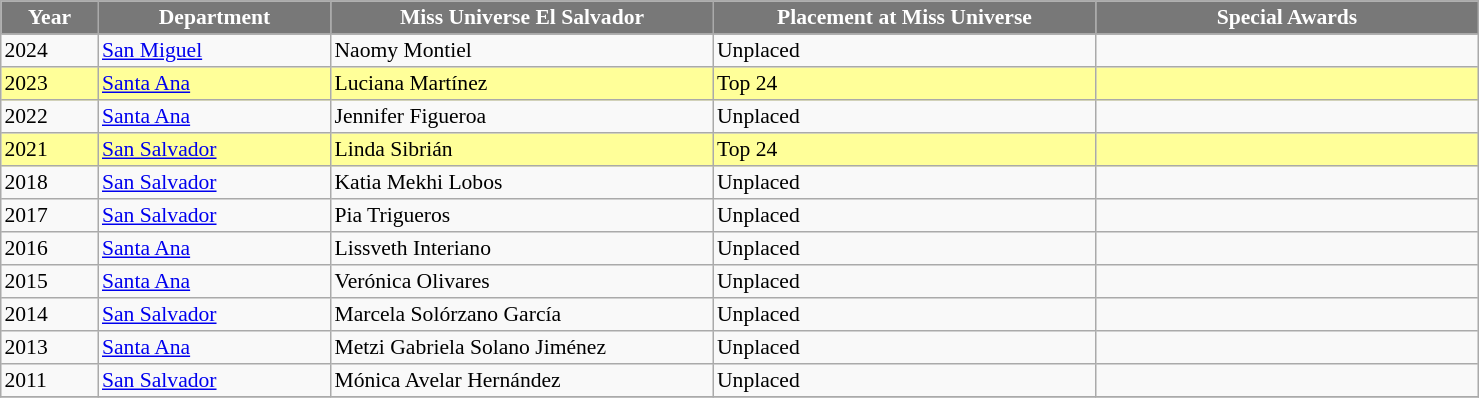<table class="sortable" border="5" cellpadding="2" cellspacing="0" align=" 0 1em 0 0" style="background: #f9f9f9; border: 1px #aaa solid; border-collapse: collapse; font-size: 90%">
<tr>
<th width="60" style="background-color:#787878;color:#FFFFFF;">Year</th>
<th width="150" style="background-color:#787878;color:#FFFFFF;">Department</th>
<th width="250" style="background-color:#787878;color:#FFFFFF;">Miss Universe El Salvador</th>
<th width="250" style="background-color:#787878;color:#FFFFFF;">Placement at Miss Universe</th>
<th width="250" style="background-color:#787878;color:#FFFFFF;">Special Awards</th>
</tr>
<tr>
<td>2024</td>
<td><a href='#'>San Miguel</a></td>
<td>Naomy Montiel</td>
<td>Unplaced</td>
<td></td>
</tr>
<tr style="background-color:#FFFF99;">
<td>2023</td>
<td><a href='#'>Santa Ana</a></td>
<td>Luciana Martínez</td>
<td>Top 24</td>
<td></td>
</tr>
<tr>
<td>2022</td>
<td><a href='#'>Santa Ana</a></td>
<td>Jennifer Figueroa</td>
<td>Unplaced</td>
<td></td>
</tr>
<tr style="background-color:#FFFF99;">
<td>2021</td>
<td><a href='#'>San Salvador</a></td>
<td>Linda Sibrián</td>
<td>Top 24</td>
<td></td>
</tr>
<tr>
<td>2018</td>
<td><a href='#'>San Salvador</a></td>
<td>Katia Mekhi Lobos</td>
<td>Unplaced</td>
<td></td>
</tr>
<tr>
<td>2017</td>
<td><a href='#'>San Salvador</a></td>
<td>Pia Trigueros</td>
<td>Unplaced</td>
<td></td>
</tr>
<tr>
<td>2016</td>
<td><a href='#'>Santa Ana</a></td>
<td>Lissveth Interiano</td>
<td>Unplaced</td>
<td></td>
</tr>
<tr>
<td>2015</td>
<td><a href='#'>Santa Ana</a></td>
<td>Verónica Olivares</td>
<td>Unplaced</td>
<td></td>
</tr>
<tr>
<td>2014</td>
<td><a href='#'>San Salvador</a></td>
<td>Marcela Solórzano García</td>
<td>Unplaced</td>
<td></td>
</tr>
<tr>
<td>2013</td>
<td><a href='#'>Santa Ana</a></td>
<td>Metzi Gabriela Solano Jiménez</td>
<td>Unplaced</td>
<td></td>
</tr>
<tr>
<td>2011</td>
<td><a href='#'>San Salvador</a></td>
<td>Mónica Avelar Hernández</td>
<td>Unplaced</td>
<td></td>
</tr>
<tr>
</tr>
</table>
